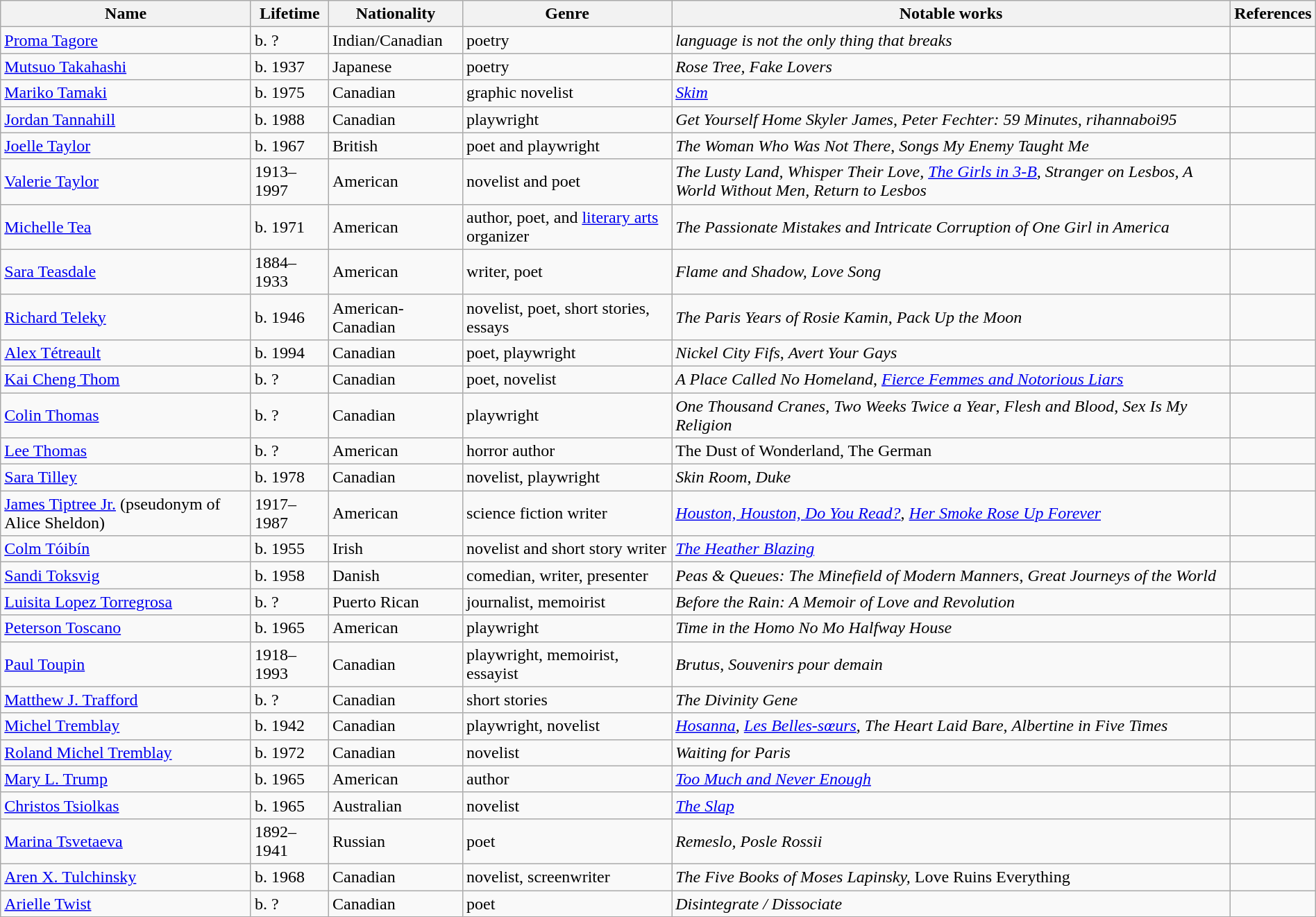<table class="wikitable" style="width:100%;">
<tr>
<th>Name</th>
<th>Lifetime</th>
<th>Nationality</th>
<th>Genre</th>
<th>Notable works</th>
<th>References</th>
</tr>
<tr>
<td><a href='#'>Proma Tagore</a></td>
<td>b. ?</td>
<td>Indian/Canadian</td>
<td>poetry</td>
<td><em>language is not the only thing that breaks</em></td>
<td></td>
</tr>
<tr>
<td><a href='#'>Mutsuo Takahashi</a></td>
<td>b. 1937</td>
<td>Japanese</td>
<td>poetry</td>
<td><em>Rose Tree, Fake Lovers</em></td>
<td></td>
</tr>
<tr>
<td><a href='#'>Mariko Tamaki</a></td>
<td>b. 1975</td>
<td>Canadian</td>
<td>graphic novelist</td>
<td><em><a href='#'>Skim</a></em></td>
<td></td>
</tr>
<tr>
<td><a href='#'>Jordan Tannahill</a></td>
<td>b. 1988</td>
<td>Canadian</td>
<td>playwright</td>
<td><em>Get Yourself Home Skyler James</em>, <em>Peter Fechter: 59 Minutes</em>, <em>rihannaboi95</em></td>
<td></td>
</tr>
<tr>
<td><a href='#'>Joelle Taylor</a></td>
<td>b. 1967</td>
<td>British</td>
<td>poet and playwright</td>
<td><em>The Woman Who Was Not There</em>, <em>Songs My Enemy Taught Me</em></td>
<td></td>
</tr>
<tr>
<td><a href='#'>Valerie Taylor</a></td>
<td>1913–1997</td>
<td>American</td>
<td>novelist and poet</td>
<td><em>The Lusty Land, Whisper Their Love, <a href='#'>The Girls in 3-B</a>, Stranger on Lesbos, A World Without Men, Return to Lesbos</em></td>
<td></td>
</tr>
<tr>
<td><a href='#'>Michelle Tea</a></td>
<td>b. 1971</td>
<td>American</td>
<td>author, poet, and <a href='#'>literary arts</a> organizer</td>
<td><em>The Passionate Mistakes and Intricate Corruption of One Girl in America</em></td>
<td></td>
</tr>
<tr>
<td><a href='#'>Sara Teasdale</a></td>
<td>1884–1933</td>
<td>American</td>
<td>writer, poet</td>
<td><em>Flame and Shadow, Love Song</em></td>
<td></td>
</tr>
<tr>
<td><a href='#'>Richard Teleky</a></td>
<td>b. 1946</td>
<td>American-Canadian</td>
<td>novelist, poet, short stories, essays</td>
<td><em>The Paris Years of Rosie Kamin</em>, <em>Pack Up the Moon</em></td>
<td></td>
</tr>
<tr>
<td><a href='#'>Alex Tétreault</a></td>
<td>b. 1994</td>
<td>Canadian</td>
<td>poet, playwright</td>
<td><em>Nickel City Fifs</em>, <em>Avert Your Gays</em></td>
<td></td>
</tr>
<tr>
<td><a href='#'>Kai Cheng Thom</a></td>
<td>b. ?</td>
<td>Canadian</td>
<td>poet, novelist</td>
<td><em>A Place Called No Homeland</em>, <em><a href='#'>Fierce Femmes and Notorious Liars</a></em></td>
<td></td>
</tr>
<tr>
<td><a href='#'>Colin Thomas</a></td>
<td>b. ?</td>
<td>Canadian</td>
<td>playwright</td>
<td><em>One Thousand Cranes</em>, <em>Two Weeks Twice a Year</em>, <em>Flesh and Blood</em>, <em>Sex Is My Religion</em></td>
<td></td>
</tr>
<tr>
<td><a href='#'>Lee Thomas</a></td>
<td>b. ?</td>
<td>American</td>
<td>horror author</td>
<td>The Dust of Wonderland, The German</td>
<td></td>
</tr>
<tr>
<td><a href='#'>Sara Tilley</a></td>
<td>b. 1978</td>
<td>Canadian</td>
<td>novelist, playwright</td>
<td><em>Skin Room</em>, <em>Duke</em></td>
<td></td>
</tr>
<tr>
<td><a href='#'>James Tiptree Jr.</a> (pseudonym of Alice Sheldon)</td>
<td>1917–1987</td>
<td>American</td>
<td>science fiction writer</td>
<td><em><a href='#'>Houston, Houston, Do You Read?</a></em>, <em><a href='#'>Her Smoke Rose Up Forever</a></em></td>
<td></td>
</tr>
<tr>
<td><a href='#'>Colm Tóibín</a></td>
<td>b. 1955</td>
<td>Irish</td>
<td>novelist and short story writer</td>
<td><em><a href='#'>The Heather Blazing</a></em></td>
<td></td>
</tr>
<tr>
<td><a href='#'>Sandi Toksvig</a></td>
<td>b. 1958</td>
<td>Danish</td>
<td>comedian, writer, presenter</td>
<td><em>Peas & Queues: The Minefield of Modern Manners</em>, <em>Great Journeys of the World</em></td>
<td></td>
</tr>
<tr>
<td><a href='#'>Luisita Lopez Torregrosa</a></td>
<td>b. ?</td>
<td>Puerto Rican</td>
<td>journalist, memoirist</td>
<td><em>Before the Rain: A Memoir of Love and Revolution</em></td>
<td></td>
</tr>
<tr>
<td><a href='#'>Peterson Toscano</a></td>
<td>b. 1965</td>
<td>American</td>
<td>playwright</td>
<td><em>Time in the Homo No Mo Halfway House</em></td>
<td></td>
</tr>
<tr>
<td><a href='#'>Paul Toupin</a></td>
<td>1918–1993</td>
<td>Canadian</td>
<td>playwright, memoirist, essayist</td>
<td><em>Brutus</em>, <em>Souvenirs pour demain</em></td>
<td></td>
</tr>
<tr>
<td><a href='#'>Matthew J. Trafford</a></td>
<td>b. ?</td>
<td>Canadian</td>
<td>short stories</td>
<td><em>The Divinity Gene</em></td>
<td></td>
</tr>
<tr>
<td><a href='#'>Michel Tremblay</a></td>
<td>b. 1942</td>
<td>Canadian</td>
<td>playwright, novelist</td>
<td><em><a href='#'>Hosanna</a></em>, <em><a href='#'>Les Belles-sœurs</a></em>, <em>The Heart Laid Bare</em>, <em>Albertine in Five Times</em></td>
<td></td>
</tr>
<tr>
<td><a href='#'>Roland Michel Tremblay</a></td>
<td>b. 1972</td>
<td>Canadian</td>
<td>novelist</td>
<td><em>Waiting for Paris</em></td>
<td></td>
</tr>
<tr>
<td><a href='#'>Mary L. Trump</a></td>
<td>b. 1965</td>
<td>American</td>
<td>author</td>
<td><em><a href='#'>Too Much and Never Enough</a></em></td>
<td></td>
</tr>
<tr>
<td><a href='#'>Christos Tsiolkas</a></td>
<td>b. 1965</td>
<td>Australian</td>
<td>novelist</td>
<td><em><a href='#'>The Slap</a></em></td>
<td></td>
</tr>
<tr>
<td><a href='#'>Marina Tsvetaeva</a></td>
<td>1892–1941</td>
<td>Russian</td>
<td>poet</td>
<td><em>Remeslo, Posle Rossii</em></td>
<td></td>
</tr>
<tr>
<td><a href='#'>Aren X. Tulchinsky</a></td>
<td>b. 1968</td>
<td>Canadian</td>
<td>novelist, screenwriter</td>
<td><em>The Five Books of Moses Lapinsky,</em> Love Ruins Everything</td>
<td></td>
</tr>
<tr>
<td><a href='#'>Arielle Twist</a></td>
<td>b. ?</td>
<td>Canadian</td>
<td>poet</td>
<td><em>Disintegrate / Dissociate</em></td>
<td></td>
</tr>
</table>
